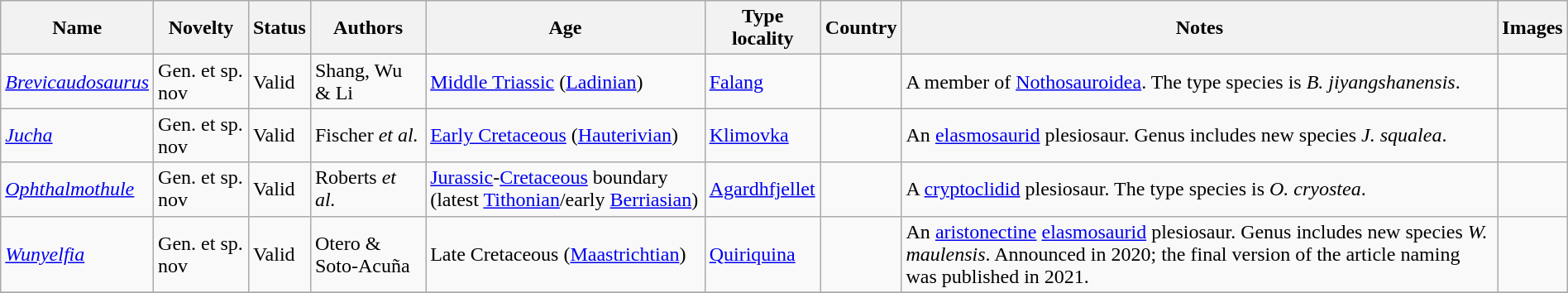<table class="wikitable sortable" align="center" width="100%">
<tr>
<th>Name</th>
<th>Novelty</th>
<th>Status</th>
<th>Authors</th>
<th>Age</th>
<th>Type locality</th>
<th>Country</th>
<th>Notes</th>
<th>Images</th>
</tr>
<tr>
<td><em><a href='#'>Brevicaudosaurus</a></em></td>
<td>Gen. et sp. nov</td>
<td>Valid</td>
<td>Shang, Wu & Li</td>
<td><a href='#'>Middle Triassic</a> (<a href='#'>Ladinian</a>)</td>
<td><a href='#'>Falang</a></td>
<td></td>
<td>A member of <a href='#'>Nothosauroidea</a>. The type species is <em>B. jiyangshanensis</em>.</td>
<td></td>
</tr>
<tr>
<td><em><a href='#'>Jucha</a></em></td>
<td>Gen. et sp. nov</td>
<td>Valid</td>
<td>Fischer <em>et al.</em></td>
<td><a href='#'>Early Cretaceous</a> (<a href='#'>Hauterivian</a>)</td>
<td><a href='#'>Klimovka</a></td>
<td></td>
<td>An <a href='#'>elasmosaurid</a> plesiosaur. Genus includes new species <em>J. squalea</em>.</td>
<td></td>
</tr>
<tr>
<td><em><a href='#'>Ophthalmothule</a></em></td>
<td>Gen. et sp. nov</td>
<td>Valid</td>
<td>Roberts <em>et al.</em></td>
<td><a href='#'>Jurassic</a>-<a href='#'>Cretaceous</a> boundary (latest <a href='#'>Tithonian</a>/early <a href='#'>Berriasian</a>)</td>
<td><a href='#'>Agardhfjellet</a></td>
<td></td>
<td>A <a href='#'>cryptoclidid</a> plesiosaur. The type species is <em>O. cryostea</em>.</td>
<td></td>
</tr>
<tr>
<td><em><a href='#'>Wunyelfia</a></em></td>
<td>Gen. et sp. nov</td>
<td>Valid</td>
<td>Otero & Soto-Acuña</td>
<td>Late Cretaceous (<a href='#'>Maastrichtian</a>)</td>
<td><a href='#'>Quiriquina</a></td>
<td></td>
<td>An <a href='#'>aristonectine</a> <a href='#'>elasmosaurid</a> plesiosaur. Genus includes new species <em>W. maulensis</em>. Announced in 2020; the final version of the article naming was published in 2021.</td>
<td></td>
</tr>
<tr>
</tr>
</table>
